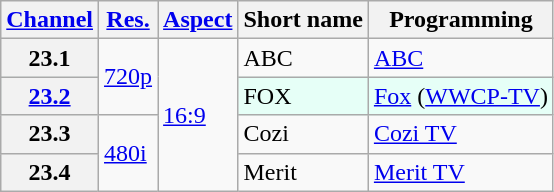<table class="wikitable">
<tr>
<th scope = "col"><a href='#'>Channel</a></th>
<th scope = "col"><a href='#'>Res.</a></th>
<th scope = "col"><a href='#'>Aspect</a></th>
<th scope = "col">Short name</th>
<th scope = "col">Programming</th>
</tr>
<tr>
<th scope = "row">23.1</th>
<td rowspan=2><a href='#'>720p</a></td>
<td rowspan=4><a href='#'>16:9</a></td>
<td>ABC</td>
<td><a href='#'>ABC</a></td>
</tr>
<tr style="background-color: #E6FFF7;">
<th scope = "row"><a href='#'>23.2</a></th>
<td>FOX</td>
<td><a href='#'>Fox</a> (<a href='#'>WWCP-TV</a>)</td>
</tr>
<tr>
<th scope = "row">23.3</th>
<td rowspan=2><a href='#'>480i</a></td>
<td>Cozi</td>
<td><a href='#'>Cozi TV</a></td>
</tr>
<tr>
<th scope = "row">23.4</th>
<td>Merit</td>
<td><a href='#'>Merit TV</a></td>
</tr>
</table>
